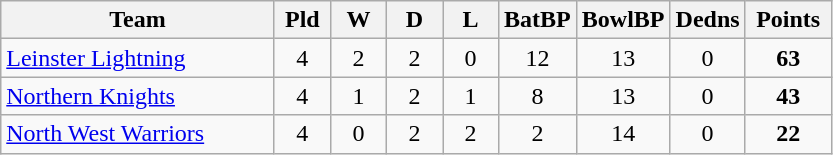<table class="wikitable" style="text-align:center;">
<tr>
<th width=175>Team</th>
<th style="width:30px;" abbr="Played">Pld</th>
<th style="width:30px;" abbr="Won">W</th>
<th style="width:30px;" abbr="Drawn">D</th>
<th style="width:30px;" abbr="Lost">L</th>
<th style="width:30px;" abbr="Bat BP">BatBP</th>
<th style="width:30px;" abbr="Bowl BP">BowlBP</th>
<th style="width:30px;" abbr="Deductions">Dedns</th>
<th style="width:50px;" abbr="Points">Points</th>
</tr>
<tr style="background:#f9f9f9;">
<td style="text-align:left;"><a href='#'>Leinster Lightning</a></td>
<td>4</td>
<td>2</td>
<td>2</td>
<td>0</td>
<td>12</td>
<td>13</td>
<td>0</td>
<td><strong>63</strong></td>
</tr>
<tr style="background:#f9f9f9;">
<td style="text-align:left;"><a href='#'>Northern Knights</a></td>
<td>4</td>
<td>1</td>
<td>2</td>
<td>1</td>
<td>8</td>
<td>13</td>
<td>0</td>
<td><strong>43</strong></td>
</tr>
<tr style="background:#f9f9f9;">
<td style="text-align:left;"><a href='#'>North West Warriors</a></td>
<td>4</td>
<td>0</td>
<td>2</td>
<td>2</td>
<td>2</td>
<td>14</td>
<td>0</td>
<td><strong>22</strong></td>
</tr>
</table>
